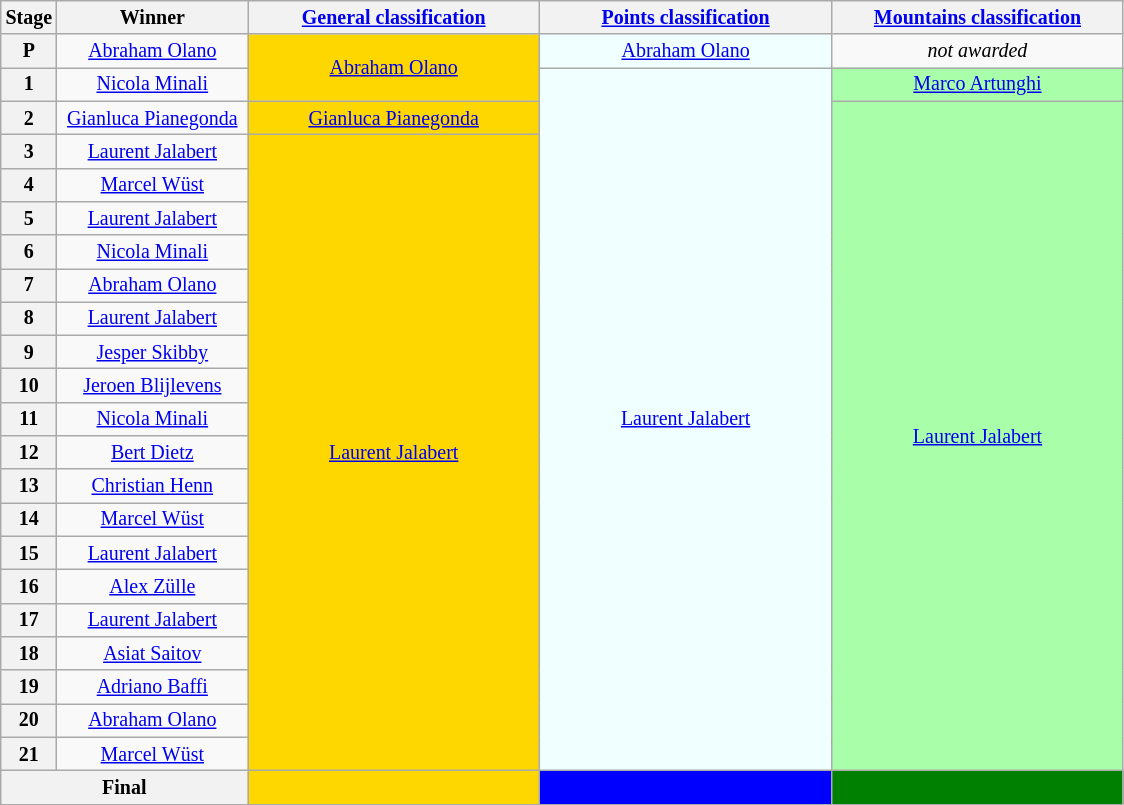<table class="wikitable" style="text-align:center; font-size:smaller; clear: both;">
<tr>
<th scope="col" style="width:5%;">Stage</th>
<th scope="col" style="width:17%;">Winner</th>
<th scope="col" style="width:26%;"><a href='#'>General classification</a><br></th>
<th scope="col" style="width:26%;"><a href='#'>Points classification</a><br></th>
<th scope="col" style="width:26%;"><a href='#'>Mountains classification</a><br></th>
</tr>
<tr>
<th scope="row">P</th>
<td><a href='#'>Abraham Olano</a></td>
<td style="background:#FFD700;" rowspan=2><a href='#'>Abraham Olano</a></td>
<td style="background:azure"><a href='#'>Abraham Olano</a></td>
<td><em>not awarded</em></td>
</tr>
<tr>
<th scope="row">1</th>
<td><a href='#'>Nicola Minali</a></td>
<td style="background:azure;" rowspan=21><a href='#'>Laurent Jalabert</a></td>
<td style="background:#A9FFA9;"><a href='#'>Marco Artunghi</a></td>
</tr>
<tr>
<th scope="row">2</th>
<td><a href='#'>Gianluca Pianegonda</a></td>
<td style="background:#FFD700;"><a href='#'>Gianluca Pianegonda</a></td>
<td style="background:#A9FFA9;" rowspan="20"><a href='#'>Laurent Jalabert</a></td>
</tr>
<tr>
<th scope="row">3</th>
<td><a href='#'>Laurent Jalabert</a></td>
<td style="background:#FFD700;" rowspan=19><a href='#'>Laurent Jalabert</a></td>
</tr>
<tr>
<th scope="row">4</th>
<td><a href='#'>Marcel Wüst</a></td>
</tr>
<tr>
<th scope="row">5</th>
<td><a href='#'>Laurent Jalabert</a></td>
</tr>
<tr>
<th scope="row">6</th>
<td><a href='#'>Nicola Minali</a></td>
</tr>
<tr>
<th scope="row">7</th>
<td><a href='#'>Abraham Olano</a></td>
</tr>
<tr>
<th scope="row">8</th>
<td><a href='#'>Laurent Jalabert</a></td>
</tr>
<tr>
<th scope="row">9</th>
<td><a href='#'>Jesper Skibby</a></td>
</tr>
<tr>
<th scope="row">10</th>
<td><a href='#'>Jeroen Blijlevens</a></td>
</tr>
<tr>
<th scope="row">11</th>
<td><a href='#'>Nicola Minali</a></td>
</tr>
<tr>
<th scope="row">12</th>
<td><a href='#'>Bert Dietz</a></td>
</tr>
<tr>
<th scope="row">13</th>
<td><a href='#'>Christian Henn</a></td>
</tr>
<tr>
<th scope="row">14</th>
<td><a href='#'>Marcel Wüst</a></td>
</tr>
<tr>
<th scope="row">15</th>
<td><a href='#'>Laurent Jalabert</a></td>
</tr>
<tr>
<th scope="row">16</th>
<td><a href='#'>Alex Zülle</a></td>
</tr>
<tr>
<th scope="row">17</th>
<td><a href='#'>Laurent Jalabert</a></td>
</tr>
<tr>
<th scope="row">18</th>
<td><a href='#'>Asiat Saitov</a></td>
</tr>
<tr>
<th scope="row">19</th>
<td><a href='#'>Adriano Baffi</a></td>
</tr>
<tr>
<th scope="row">20</th>
<td><a href='#'>Abraham Olano</a></td>
</tr>
<tr>
<th scope="row">21</th>
<td><a href='#'>Marcel Wüst</a></td>
</tr>
<tr>
<th colspan="2">Final</th>
<th style="background:#FFD700;"></th>
<th style="background:blue;"></th>
<th style="background:green;"></th>
</tr>
</table>
